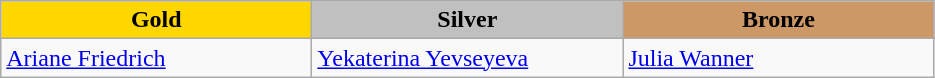<table class="wikitable" style="text-align:left">
<tr align="center">
<td width=200 bgcolor=gold><strong>Gold</strong></td>
<td width=200 bgcolor=silver><strong>Silver</strong></td>
<td width=200 bgcolor=CC9966><strong>Bronze</strong></td>
</tr>
<tr>
<td><a href='#'>Ariane Friedrich</a><br><em></em></td>
<td><a href='#'>Yekaterina Yevseyeva</a><br><em></em></td>
<td><a href='#'>Julia Wanner</a><br><em></em></td>
</tr>
</table>
